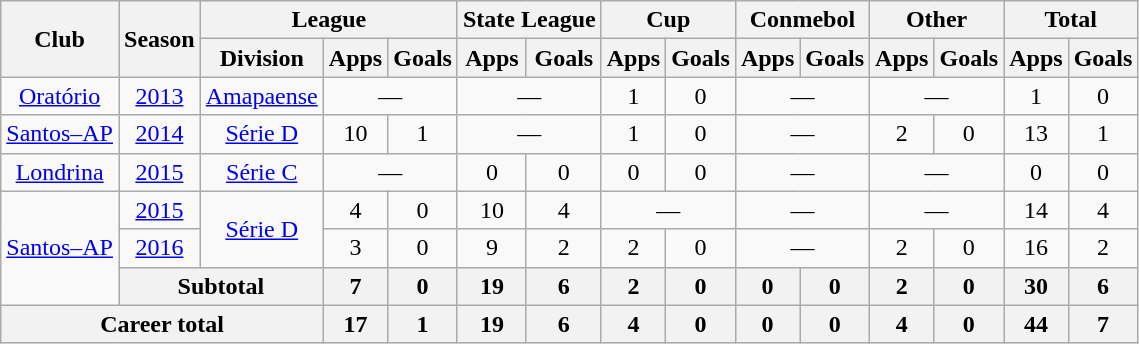<table class="wikitable" style="text-align: center;">
<tr>
<th rowspan="2">Club</th>
<th rowspan="2">Season</th>
<th colspan="3">League</th>
<th colspan="2">State League</th>
<th colspan="2">Cup</th>
<th colspan="2">Conmebol</th>
<th colspan="2">Other</th>
<th colspan="2">Total</th>
</tr>
<tr>
<th>Division</th>
<th>Apps</th>
<th>Goals</th>
<th>Apps</th>
<th>Goals</th>
<th>Apps</th>
<th>Goals</th>
<th>Apps</th>
<th>Goals</th>
<th>Apps</th>
<th>Goals</th>
<th>Apps</th>
<th>Goals</th>
</tr>
<tr>
<td valign="center"><a href='#'>Oratório</a></td>
<td><a href='#'>2013</a></td>
<td><a href='#'>Amapaense</a></td>
<td colspan="2">—</td>
<td colspan="2">—</td>
<td>1</td>
<td>0</td>
<td colspan="2">—</td>
<td colspan="2">—</td>
<td>1</td>
<td>0</td>
</tr>
<tr>
<td valign="center"><a href='#'>Santos–AP</a></td>
<td><a href='#'>2014</a></td>
<td><a href='#'>Série D</a></td>
<td>10</td>
<td>1</td>
<td colspan="2">—</td>
<td>1</td>
<td>0</td>
<td colspan="2">—</td>
<td>2</td>
<td>0</td>
<td>13</td>
<td>1</td>
</tr>
<tr>
<td valign="center"><a href='#'>Londrina</a></td>
<td><a href='#'>2015</a></td>
<td><a href='#'>Série C</a></td>
<td colspan="2">—</td>
<td>0</td>
<td>0</td>
<td>0</td>
<td>0</td>
<td colspan="2">—</td>
<td colspan="2">—</td>
<td>0</td>
<td>0</td>
</tr>
<tr>
<td rowspan=3 valign="center"><a href='#'>Santos–AP</a></td>
<td><a href='#'>2015</a></td>
<td rowspan=2><a href='#'>Série D</a></td>
<td>4</td>
<td>0</td>
<td>10</td>
<td>4</td>
<td colspan="2">—</td>
<td colspan="2">—</td>
<td colspan="2">—</td>
<td>14</td>
<td>4</td>
</tr>
<tr>
<td><a href='#'>2016</a></td>
<td>3</td>
<td>0</td>
<td>9</td>
<td>2</td>
<td>2</td>
<td>0</td>
<td colspan="2">—</td>
<td>2</td>
<td>0</td>
<td>16</td>
<td>2</td>
</tr>
<tr>
<th colspan="2"><strong>Subtotal</strong></th>
<th>7</th>
<th>0</th>
<th>19</th>
<th>6</th>
<th>2</th>
<th>0</th>
<th>0</th>
<th>0</th>
<th>2</th>
<th>0</th>
<th>30</th>
<th>6</th>
</tr>
<tr>
<th colspan="3"><strong>Career total</strong></th>
<th>17</th>
<th>1</th>
<th>19</th>
<th>6</th>
<th>4</th>
<th>0</th>
<th>0</th>
<th>0</th>
<th>4</th>
<th>0</th>
<th>44</th>
<th>7</th>
</tr>
</table>
